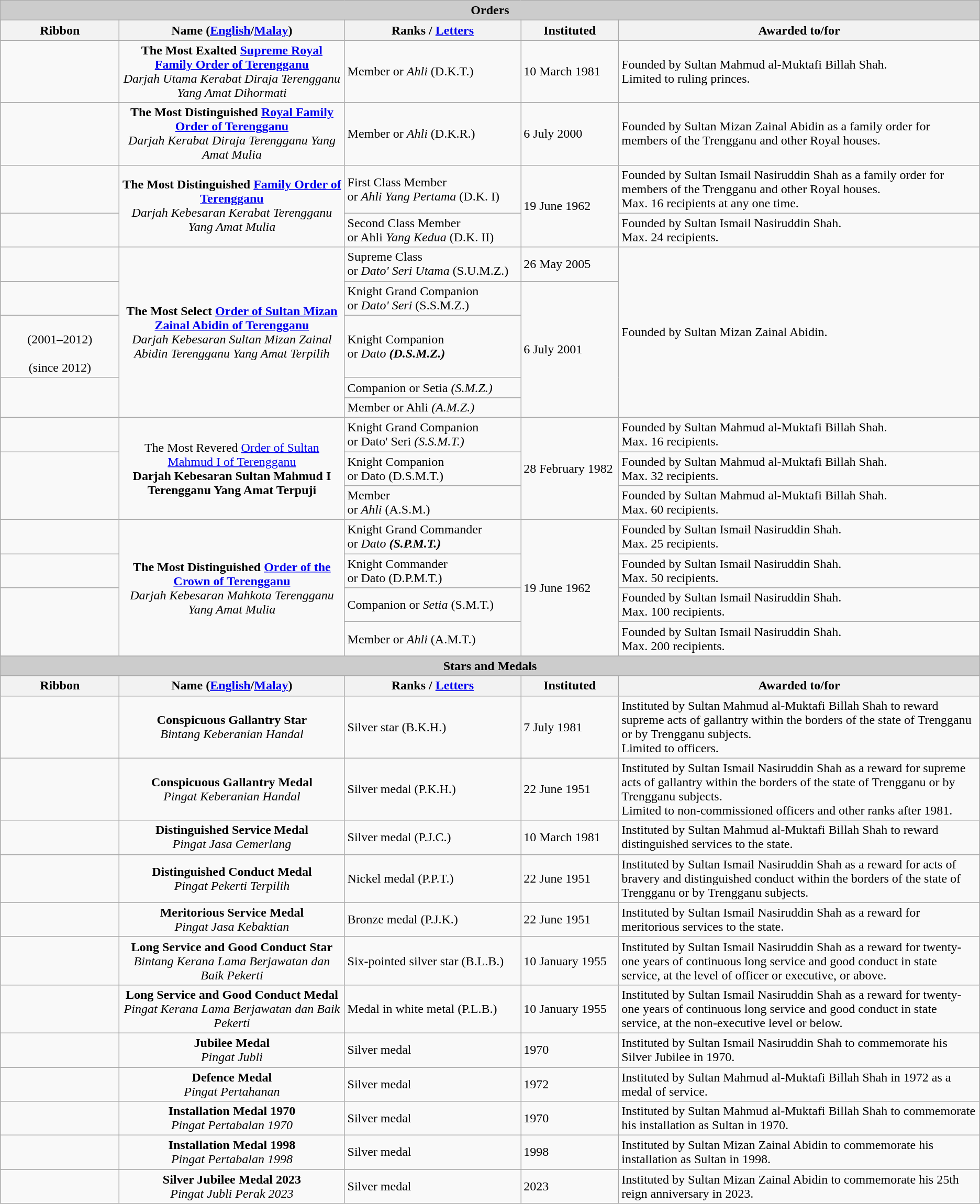<table class="wikitable">
<tr>
<th colspan=5 style="background-color:#cccccc">Orders</th>
</tr>
<tr>
<th width="144px">Ribbon</th>
<th width="23%">Name (<a href='#'>English</a>/<a href='#'>Malay</a>)</th>
<th width="18%">Ranks / <a href='#'>Letters</a></th>
<th width="10%">Instituted</th>
<th>Awarded to/for</th>
</tr>
<tr>
<td align=center></td>
<td align=center><strong>The Most Exalted <a href='#'>Supreme Royal Family Order of Terengganu</a></strong> <br> <em>Darjah Utama Kerabat Diraja Terengganu Yang Amat Dihormati</em></td>
<td>Member or <em>Ahli</em> (D.K.T.)</td>
<td>10 March 1981</td>
<td>Founded by Sultan Mahmud al-Muktafi Billah Shah. <br>Limited to ruling princes.</td>
</tr>
<tr>
<td align=center></td>
<td align=center><strong>The Most Distinguished <a href='#'>Royal Family Order of Terengganu</a></strong> <br> <em>Darjah Kerabat Diraja Terengganu Yang Amat Mulia</em></td>
<td>Member or <em>Ahli</em> (D.K.R.)</td>
<td>6 July 2000</td>
<td>Founded by Sultan Mizan Zainal Abidin as a family order for members of the Trengganu and other Royal houses.</td>
</tr>
<tr>
<td align=center></td>
<td rowspan=2 align=center><strong>The Most Distinguished <a href='#'>Family Order of Terengganu</a></strong> <br> <em>Darjah Kebesaran Kerabat Terengganu Yang Amat Mulia</em></td>
<td>First Class Member <br> or <em>Ahli Yang Pertama</em> (D.K. I)</td>
<td rowspan=2>19 June 1962</td>
<td>Founded by Sultan Ismail Nasiruddin Shah as a family order for members of the Trengganu and other Royal houses.<br> Max. 16 recipients at any one time.</td>
</tr>
<tr>
<td align=center></td>
<td>Second Class Member <br> or Ahli <em>Yang Kedua</em> (D.K. II)</td>
<td>Founded by Sultan Ismail Nasiruddin Shah.<br> Max. 24 recipients.</td>
</tr>
<tr>
<td align=center></td>
<td rowspan=5 align=center><strong>The Most Select <a href='#'>Order of Sultan Mizan Zainal Abidin of Terengganu</a></strong> <br> <em>Darjah Kebesaran Sultan Mizan Zainal Abidin Terengganu Yang Amat Terpilih</em></td>
<td>Supreme Class <br>or <em>Dato' Seri Utama</em> (S.U.M.Z.)</td>
<td>26 May 2005</td>
<td rowspan=5>Founded by Sultan Mizan Zainal Abidin.</td>
</tr>
<tr>
<td align=center></td>
<td>Knight Grand Companion <br> or <em>Dato' Seri</em> (S.S.M.Z.)</td>
<td rowspan=4>6 July 2001</td>
</tr>
<tr>
<td align=center> <br> (2001–2012) <br>  <br> (since 2012)</td>
<td>Knight Companion <br> or <em>Dato<strong> (D.S.M.Z.)</td>
</tr>
<tr>
<td align=center rowspan=2></td>
<td>Companion or </em>Setia<em> (S.M.Z.)</td>
</tr>
<tr>
<td>Member or </em>Ahli<em> (A.M.Z.)</td>
</tr>
<tr>
<td align=center></td>
<td rowspan=3 align=center></strong>The Most Revered <a href='#'>Order of Sultan Mahmud I of Terengganu</a><strong> <br> </em>Darjah Kebesaran Sultan Mahmud I Terengganu Yang Amat Terpuji<em></td>
<td>Knight Grand Companion <br>or </em>Dato' Seri<em> (S.S.M.T.)</td>
<td rowspan=3>28 February 1982</td>
<td>Founded by Sultan Mahmud al-Muktafi Billah Shah. <br> Max. 16 recipients.</td>
</tr>
<tr>
<td align=center rowspan=2></td>
<td>Knight Companion <br>or </em>Dato</strong> (D.S.M.T.)</td>
<td>Founded by Sultan Mahmud al-Muktafi Billah Shah. <br> Max. 32 recipients.</td>
</tr>
<tr>
<td>Member <br>or <em>Ahli</em> (A.S.M.)</td>
<td>Founded by Sultan Mahmud al-Muktafi Billah Shah. <br> Max. 60 recipients.</td>
</tr>
<tr>
<td align=center></td>
<td rowspan=4 align=center><strong>The Most Distinguished <a href='#'>Order of the Crown of Terengganu</a></strong> <br> <em>Darjah Kebesaran Mahkota Terengganu Yang Amat Mulia</em></td>
<td>Knight Grand Commander <br> or <em>Dato<strong> (S.P.M.T.)</td>
<td rowspan=4>19 June 1962</td>
<td>Founded by Sultan Ismail Nasiruddin Shah. <br> Max. 25 recipients.</td>
</tr>
<tr>
<td align=center></td>
<td>Knight Commander <br>or </em>Dato</strong> (D.P.M.T.)</td>
<td>Founded by Sultan Ismail Nasiruddin Shah. <br> Max. 50 recipients.</td>
</tr>
<tr>
<td align=center rowspan=2></td>
<td>Companion or <em>Setia</em> (S.M.T.)</td>
<td>Founded by Sultan Ismail Nasiruddin Shah. <br> Max. 100 recipients.</td>
</tr>
<tr>
<td>Member or <em>Ahli</em> (A.M.T.)</td>
<td>Founded by Sultan Ismail Nasiruddin Shah. <br> Max. 200 recipients.</td>
</tr>
<tr>
<th colspan=5 style="background-color:#cccccc">Stars and Medals</th>
</tr>
<tr>
<th width="144px">Ribbon</th>
<th width="23%">Name (<a href='#'>English</a>/<a href='#'>Malay</a>)</th>
<th width="18%">Ranks / <a href='#'>Letters</a></th>
<th width="10%">Instituted</th>
<th>Awarded to/for</th>
</tr>
<tr>
<td align=center></td>
<td align=center><strong>Conspicuous Gallantry Star</strong> <br> <em>Bintang Keberanian Handal</em></td>
<td>Silver star (B.K.H.)</td>
<td>7 July 1981</td>
<td>Instituted by Sultan Mahmud al-Muktafi Billah Shah to reward supreme acts of gallantry within the borders of the state of Trengganu or by Trengganu subjects. <br>Limited to officers.</td>
</tr>
<tr>
<td align=center></td>
<td align=center><strong>Conspicuous Gallantry Medal</strong> <br> <em>Pingat Keberanian Handal</em></td>
<td>Silver medal (P.K.H.)</td>
<td>22 June 1951</td>
<td>Instituted by Sultan Ismail Nasiruddin Shah as a reward for supreme acts of gallantry within the borders of the state of Trengganu or by Trengganu subjects. <br>Limited to non-commissioned officers and other ranks after 1981.</td>
</tr>
<tr>
<td align=center></td>
<td align=center><strong>Distinguished Service Medal</strong> <br> <em>Pingat Jasa Cemerlang</em></td>
<td>Silver medal (P.J.C.)</td>
<td>10 March 1981</td>
<td>Instituted by Sultan Mahmud al-Muktafi Billah Shah to reward distinguished services to the state.</td>
</tr>
<tr>
<td align=center></td>
<td align=center><strong>Distinguished Conduct Medal</strong> <br> <em>Pingat Pekerti Terpilih</em></td>
<td>Nickel medal (P.P.T.)</td>
<td>22 June 1951</td>
<td>Instituted by Sultan Ismail Nasiruddin Shah as a reward for acts of bravery and distinguished conduct within the borders of the state of Trengganu or by Trengganu subjects.</td>
</tr>
<tr>
<td align=center></td>
<td align=center><strong>Meritorious Service Medal</strong> <br> <em>Pingat Jasa Kebaktian</em></td>
<td>Bronze medal (P.J.K.)</td>
<td>22 June 1951</td>
<td>Instituted by Sultan Ismail Nasiruddin Shah as a reward for meritorious services to the state.</td>
</tr>
<tr>
<td align=center></td>
<td align=center><strong>Long Service and Good Conduct Star</strong> <br> <em>Bintang Kerana Lama Berjawatan dan Baik Pekerti</em></td>
<td>Six-pointed silver star (B.L.B.)</td>
<td>10 January 1955</td>
<td>Instituted by Sultan Ismail Nasiruddin Shah as a reward for twenty-one years of continuous long service and good conduct in state service, at the level of officer or executive, or above.</td>
</tr>
<tr>
<td align=center></td>
<td align=center><strong>Long Service and Good Conduct Medal</strong> <br> <em>Pingat Kerana Lama Berjawatan dan Baik Pekerti</em></td>
<td>Medal in white metal (P.L.B.)</td>
<td>10 January 1955</td>
<td>Instituted by Sultan Ismail Nasiruddin Shah as a reward for twenty-one years of continuous long service and good conduct in state service, at the non-executive level or below.</td>
</tr>
<tr>
<td align=center></td>
<td align=center><strong>Jubilee Medal</strong> <br> <em>Pingat Jubli</em></td>
<td>Silver medal</td>
<td>1970</td>
<td>Instituted by Sultan Ismail Nasiruddin Shah to commemorate his Silver Jubilee in 1970.</td>
</tr>
<tr>
<td align=center></td>
<td align=center><strong>Defence Medal</strong> <br> <em>Pingat Pertahanan</em></td>
<td>Silver medal</td>
<td>1972</td>
<td>Instituted by Sultan Mahmud al-Muktafi Billah Shah in 1972 as a medal of service.</td>
</tr>
<tr>
<td align=center></td>
<td align=center><strong>Installation Medal 1970</strong> <br> <em>Pingat Pertabalan 1970</em></td>
<td>Silver medal</td>
<td>1970</td>
<td>Instituted by Sultan Mahmud al-Muktafi Billah Shah to commemorate his installation as Sultan in 1970.</td>
</tr>
<tr>
<td align=center></td>
<td align=center><strong>Installation Medal 1998</strong> <br> <em>Pingat Pertabalan 1998</em></td>
<td>Silver medal</td>
<td>1998</td>
<td>Instituted by Sultan Mizan Zainal Abidin to commemorate his installation as Sultan in 1998.</td>
</tr>
<tr>
<td align=center></td>
<td align=center><strong>Silver Jubilee Medal 2023</strong> <br> <em>Pingat Jubli Perak 2023</em></td>
<td>Silver medal</td>
<td>2023</td>
<td>Instituted by Sultan Mizan Zainal Abidin to commemorate his 25th reign anniversary in 2023.</td>
</tr>
</table>
